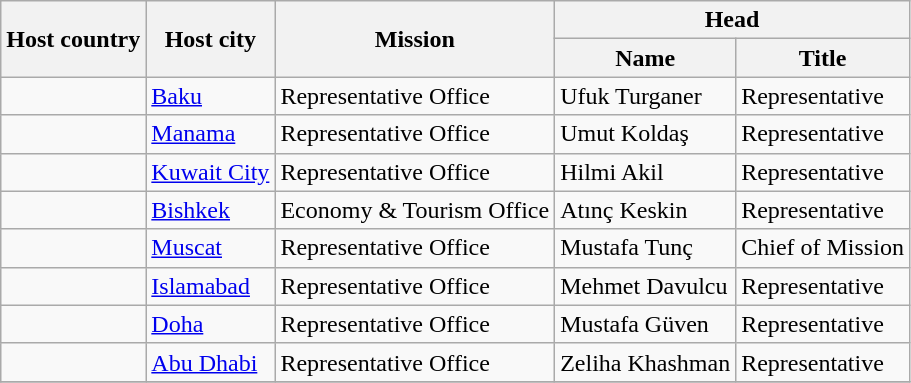<table class=wikitable>
<tr>
<th rowspan="2">Host country</th>
<th rowspan="2">Host city</th>
<th rowspan="2">Mission</th>
<th colspan="2">Head</th>
</tr>
<tr>
<th>Name</th>
<th>Title</th>
</tr>
<tr>
<td></td>
<td><a href='#'>Baku</a></td>
<td>Representative Office</td>
<td>Ufuk Turganer</td>
<td>Representative</td>
</tr>
<tr>
<td></td>
<td><a href='#'>Manama</a></td>
<td>Representative Office</td>
<td>Umut Koldaş</td>
<td>Representative</td>
</tr>
<tr>
<td></td>
<td><a href='#'>Kuwait City</a></td>
<td>Representative Office</td>
<td>Hilmi Akil</td>
<td>Representative</td>
</tr>
<tr>
<td></td>
<td><a href='#'>Bishkek</a></td>
<td>Economy & Tourism Office</td>
<td>Atınç Keskin</td>
<td>Representative</td>
</tr>
<tr>
<td></td>
<td><a href='#'>Muscat</a></td>
<td>Representative Office</td>
<td>Mustafa Tunç</td>
<td>Chief of Mission</td>
</tr>
<tr>
<td></td>
<td><a href='#'>Islamabad</a></td>
<td>Representative Office</td>
<td>Mehmet Davulcu</td>
<td>Representative</td>
</tr>
<tr>
<td></td>
<td><a href='#'>Doha</a></td>
<td>Representative Office</td>
<td>Mustafa Güven</td>
<td>Representative</td>
</tr>
<tr>
<td></td>
<td><a href='#'>Abu Dhabi</a></td>
<td>Representative Office</td>
<td>Zeliha Khashman</td>
<td>Representative</td>
</tr>
<tr>
</tr>
</table>
